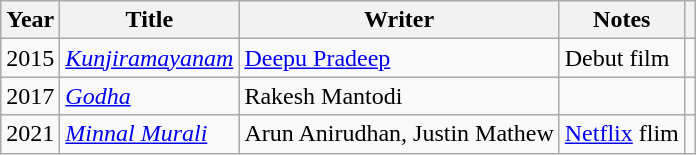<table class="wikitable sortable">
<tr>
<th scope="col">Year</th>
<th scope="col">Title</th>
<th scope="col" class="unsortable">Writer</th>
<th>Notes</th>
<th scope="col" class="unsortable"></th>
</tr>
<tr>
<td>2015</td>
<td><em><a href='#'>Kunjiramayanam</a></em></td>
<td><a href='#'>Deepu Pradeep</a></td>
<td>Debut film</td>
<td></td>
</tr>
<tr>
<td>2017</td>
<td><em><a href='#'>Godha</a></em></td>
<td>Rakesh Mantodi</td>
<td></td>
<td></td>
</tr>
<tr>
<td>2021</td>
<td><em><a href='#'>Minnal Murali</a></em></td>
<td>Arun Anirudhan, Justin Mathew</td>
<td><a href='#'>Netflix</a> flim</td>
<td></td>
</tr>
</table>
